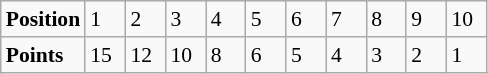<table class="wikitable" style="font-size: 90%;">
<tr>
<td><strong>Position</strong></td>
<td width=20>1</td>
<td width=20>2</td>
<td width=20>3</td>
<td width=20>4</td>
<td width=20>5</td>
<td width=20>6</td>
<td width=20>7</td>
<td width=20>8</td>
<td width=20>9</td>
<td width=20>10</td>
</tr>
<tr>
<td><strong>Points</strong></td>
<td>15</td>
<td>12</td>
<td>10</td>
<td>8</td>
<td>6</td>
<td>5</td>
<td>4</td>
<td>3</td>
<td>2</td>
<td>1</td>
</tr>
</table>
